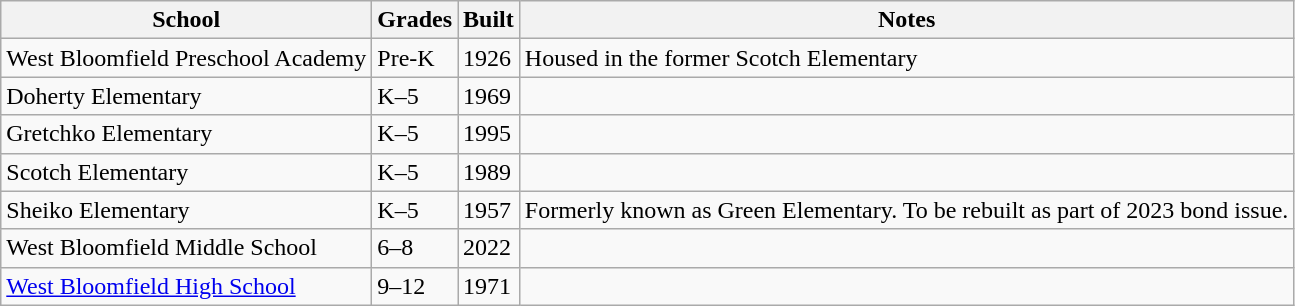<table class="wikitable">
<tr>
<th>School</th>
<th>Grades</th>
<th>Built</th>
<th>Notes</th>
</tr>
<tr>
<td>West Bloomfield Preschool Academy</td>
<td>Pre-K</td>
<td>1926</td>
<td>Housed in the former Scotch Elementary</td>
</tr>
<tr>
<td>Doherty Elementary</td>
<td>K–5</td>
<td>1969</td>
<td></td>
</tr>
<tr>
<td>Gretchko Elementary</td>
<td>K–5</td>
<td>1995</td>
<td></td>
</tr>
<tr>
<td>Scotch Elementary</td>
<td>K–5</td>
<td>1989</td>
<td></td>
</tr>
<tr>
<td>Sheiko Elementary</td>
<td>K–5</td>
<td>1957</td>
<td>Formerly known as Green Elementary. To be rebuilt as part of 2023 bond issue.</td>
</tr>
<tr>
<td>West Bloomfield Middle School</td>
<td>6–8</td>
<td>2022</td>
<td></td>
</tr>
<tr>
<td><a href='#'>West Bloomfield High School</a></td>
<td>9–12</td>
<td>1971</td>
<td></td>
</tr>
</table>
